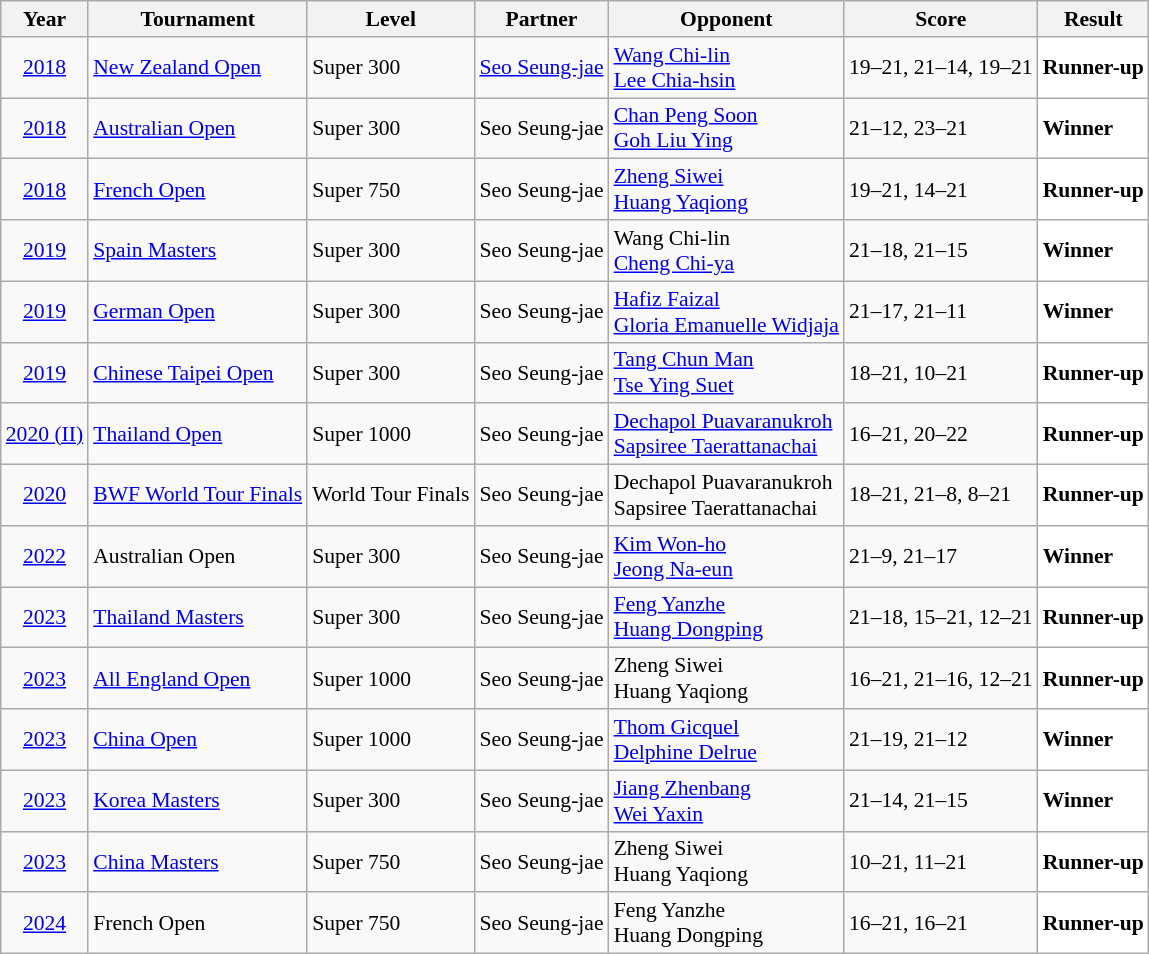<table class="sortable wikitable" style="font-size: 90%;">
<tr>
<th>Year</th>
<th>Tournament</th>
<th>Level</th>
<th>Partner</th>
<th>Opponent</th>
<th>Score</th>
<th>Result</th>
</tr>
<tr>
<td align="center"><a href='#'>2018</a></td>
<td align="left"><a href='#'>New Zealand Open</a></td>
<td align="left">Super 300</td>
<td align="left"> <a href='#'>Seo Seung-jae</a></td>
<td align="left"> <a href='#'>Wang Chi-lin</a><br> <a href='#'>Lee Chia-hsin</a></td>
<td align="left">19–21, 21–14, 19–21</td>
<td style="text-align:left; background:white"> <strong>Runner-up</strong></td>
</tr>
<tr>
<td align="center"><a href='#'>2018</a></td>
<td align="left"><a href='#'>Australian Open</a></td>
<td align="left">Super 300</td>
<td align="left"> Seo Seung-jae</td>
<td align="left"> <a href='#'>Chan Peng Soon</a><br> <a href='#'>Goh Liu Ying</a></td>
<td align="left">21–12, 23–21</td>
<td style="text-align:left; background:white"> <strong>Winner</strong></td>
</tr>
<tr>
<td align="center"><a href='#'>2018</a></td>
<td align="left"><a href='#'>French Open</a></td>
<td align="left">Super 750</td>
<td align="left"> Seo Seung-jae</td>
<td align="left"> <a href='#'>Zheng Siwei</a><br> <a href='#'>Huang Yaqiong</a></td>
<td align="left">19–21, 14–21</td>
<td style="text-align:left; background:white"> <strong>Runner-up</strong></td>
</tr>
<tr>
<td align="center"><a href='#'>2019</a></td>
<td align="left"><a href='#'>Spain Masters</a></td>
<td align="left">Super 300</td>
<td align="left"> Seo Seung-jae</td>
<td align="left"> Wang Chi-lin<br> <a href='#'>Cheng Chi-ya</a></td>
<td align="left">21–18, 21–15</td>
<td style="text-align:left; background:white"> <strong>Winner</strong></td>
</tr>
<tr>
<td align="center"><a href='#'>2019</a></td>
<td align="left"><a href='#'>German Open</a></td>
<td align="left">Super 300</td>
<td align="left"> Seo Seung-jae</td>
<td align="left"> <a href='#'>Hafiz Faizal</a><br> <a href='#'>Gloria Emanuelle Widjaja</a></td>
<td align="left">21–17, 21–11</td>
<td style="text-align:left; background:white"> <strong>Winner</strong></td>
</tr>
<tr>
<td align="center"><a href='#'>2019</a></td>
<td align="left"><a href='#'>Chinese Taipei Open</a></td>
<td align="left">Super 300</td>
<td align="left"> Seo Seung-jae</td>
<td align="left"> <a href='#'>Tang Chun Man</a><br> <a href='#'>Tse Ying Suet</a></td>
<td align="left">18–21, 10–21</td>
<td style="text-align:left; background:white"> <strong>Runner-up</strong></td>
</tr>
<tr>
<td align="center"><a href='#'>2020 (II)</a></td>
<td align="left"><a href='#'>Thailand Open</a></td>
<td align="left">Super 1000</td>
<td align="left"> Seo Seung-jae</td>
<td align="left"> <a href='#'>Dechapol Puavaranukroh</a><br> <a href='#'>Sapsiree Taerattanachai</a></td>
<td align="left">16–21, 20–22</td>
<td style="text-align:left; background:white"> <strong>Runner-up</strong></td>
</tr>
<tr>
<td align="center"><a href='#'>2020</a></td>
<td align="left"><a href='#'>BWF World Tour Finals</a></td>
<td align="left">World Tour Finals</td>
<td align="left"> Seo Seung-jae</td>
<td align="left"> Dechapol Puavaranukroh<br> Sapsiree Taerattanachai</td>
<td align="left">18–21, 21–8, 8–21</td>
<td style="text-align:left; background:white"> <strong>Runner-up</strong></td>
</tr>
<tr>
<td align="center"><a href='#'>2022</a></td>
<td align="left">Australian Open</td>
<td align="left">Super 300</td>
<td align="left"> Seo Seung-jae</td>
<td align="left"> <a href='#'>Kim Won-ho</a><br> <a href='#'>Jeong Na-eun</a></td>
<td align="left">21–9, 21–17</td>
<td style="text-align:left; background:white"> <strong>Winner</strong></td>
</tr>
<tr>
<td align="center"><a href='#'>2023</a></td>
<td align="left"><a href='#'>Thailand Masters</a></td>
<td align="left">Super 300</td>
<td align="left"> Seo Seung-jae</td>
<td align="left"> <a href='#'>Feng Yanzhe</a><br> <a href='#'>Huang Dongping</a></td>
<td align="left">21–18, 15–21, 12–21</td>
<td style="text-align:left; background:white"> <strong>Runner-up</strong></td>
</tr>
<tr>
<td align="center"><a href='#'>2023</a></td>
<td align="left"><a href='#'>All England Open</a></td>
<td align="left">Super 1000</td>
<td align="left"> Seo Seung-jae</td>
<td align="left"> Zheng Siwei<br> Huang Yaqiong</td>
<td align="left">16–21, 21–16, 12–21</td>
<td style="text-align:left; background:white"> <strong>Runner-up</strong></td>
</tr>
<tr>
<td align="center"><a href='#'>2023</a></td>
<td align="left"><a href='#'>China Open</a></td>
<td align="left">Super 1000</td>
<td align="left"> Seo Seung-jae</td>
<td align="left"> <a href='#'>Thom Gicquel</a><br> <a href='#'>Delphine Delrue</a></td>
<td align="left">21–19, 21–12</td>
<td style="text-align:left; background:white"> <strong>Winner</strong></td>
</tr>
<tr>
<td align="center"><a href='#'>2023</a></td>
<td align="left"><a href='#'>Korea Masters</a></td>
<td align="left">Super 300</td>
<td align="left"> Seo Seung-jae</td>
<td align="left"> <a href='#'>Jiang Zhenbang</a><br> <a href='#'>Wei Yaxin</a></td>
<td align="left">21–14, 21–15</td>
<td style="text-align:left; background:white"> <strong>Winner</strong></td>
</tr>
<tr>
<td align="center"><a href='#'>2023</a></td>
<td align="left"><a href='#'>China Masters</a></td>
<td align="left">Super 750</td>
<td align="left"> Seo Seung-jae</td>
<td align="left"> Zheng Siwei<br> Huang Yaqiong</td>
<td align="left">10–21, 11–21</td>
<td style="text-align:left; background:white"> <strong>Runner-up</strong></td>
</tr>
<tr>
<td align="center"><a href='#'>2024</a></td>
<td align="left">French Open</td>
<td align="left">Super 750</td>
<td align="left"> Seo Seung-jae</td>
<td align="left"> Feng Yanzhe<br> Huang Dongping</td>
<td align="left">16–21, 16–21</td>
<td style="text-align:left; background:white"> <strong>Runner-up</strong></td>
</tr>
</table>
